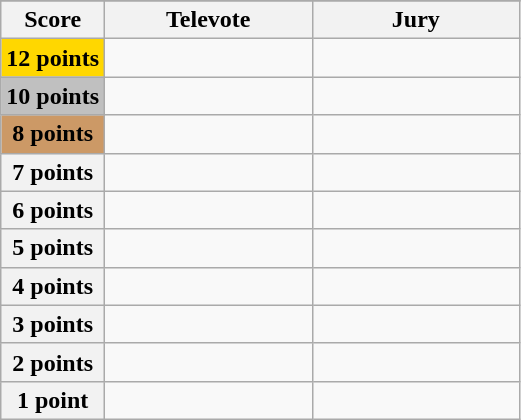<table class="wikitable">
<tr>
</tr>
<tr>
<th scope="col" width="20%">Score</th>
<th scope="col" width="40%">Televote</th>
<th scope="col" width="40%">Jury</th>
</tr>
<tr>
<th scope="row" style="background:gold">12 points</th>
<td></td>
<td></td>
</tr>
<tr>
<th scope="row" style="background:silver">10 points</th>
<td></td>
<td></td>
</tr>
<tr>
<th scope="row" style="background:#CC9966">8 points</th>
<td></td>
<td></td>
</tr>
<tr>
<th scope="row">7 points</th>
<td></td>
<td></td>
</tr>
<tr>
<th scope="row">6 points</th>
<td></td>
<td></td>
</tr>
<tr>
<th scope="row">5 points</th>
<td></td>
<td></td>
</tr>
<tr>
<th scope="row">4 points</th>
<td></td>
<td></td>
</tr>
<tr>
<th scope="row">3 points</th>
<td></td>
<td></td>
</tr>
<tr>
<th scope="row">2 points</th>
<td></td>
<td></td>
</tr>
<tr>
<th scope="row">1 point</th>
<td></td>
<td></td>
</tr>
</table>
